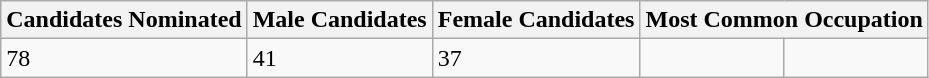<table class="wikitable">
<tr>
<th>Candidates Nominated</th>
<th>Male Candidates</th>
<th>Female Candidates</th>
<th colspan="2">Most Common Occupation</th>
</tr>
<tr>
<td>78</td>
<td>41</td>
<td>37</td>
<td></td>
<td></td>
</tr>
</table>
